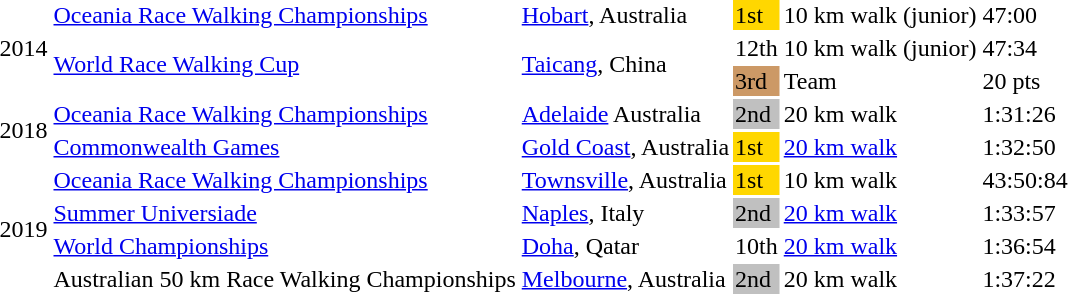<table>
<tr>
<td rowspan=3>2014</td>
<td><a href='#'>Oceania Race Walking Championships</a></td>
<td><a href='#'>Hobart</a>, Australia</td>
<td bgcolor=gold>1st</td>
<td>10 km walk (junior)</td>
<td>47:00</td>
</tr>
<tr>
<td rowspan=2><a href='#'>World Race Walking Cup</a></td>
<td rowspan=2><a href='#'>Taicang</a>, China</td>
<td>12th</td>
<td>10 km walk (junior)</td>
<td>47:34</td>
</tr>
<tr>
<td bgcolor=cc9966>3rd</td>
<td>Team</td>
<td>20 pts</td>
</tr>
<tr>
<td rowspan=2>2018</td>
<td><a href='#'>Oceania Race Walking Championships</a></td>
<td><a href='#'>Adelaide</a> Australia</td>
<td bgcolor=silver>2nd</td>
<td>20 km walk</td>
<td>1:31:26</td>
</tr>
<tr>
<td><a href='#'>Commonwealth Games</a></td>
<td><a href='#'>Gold Coast</a>, Australia</td>
<td bgcolor=gold>1st</td>
<td><a href='#'>20 km walk</a></td>
<td>1:32:50</td>
</tr>
<tr>
<td rowspan=4>2019</td>
<td><a href='#'>Oceania Race Walking Championships</a></td>
<td><a href='#'>Townsville</a>, Australia</td>
<td bgcolor=gold>1st</td>
<td>10 km walk</td>
<td>43:50:84</td>
</tr>
<tr>
<td><a href='#'>Summer Universiade</a></td>
<td><a href='#'>Naples</a>, Italy</td>
<td bgcolor=silver>2nd</td>
<td><a href='#'>20 km walk</a></td>
<td>1:33:57</td>
</tr>
<tr>
<td><a href='#'>World Championships</a></td>
<td><a href='#'>Doha</a>, Qatar</td>
<td>10th</td>
<td><a href='#'>20 km walk</a></td>
<td>1:36:54</td>
</tr>
<tr>
<td>Australian 50 km Race Walking Championships</td>
<td><a href='#'>Melbourne</a>, Australia</td>
<td bgcolor=silver>2nd</td>
<td>20 km walk</td>
<td>1:37:22</td>
</tr>
<tr>
</tr>
</table>
